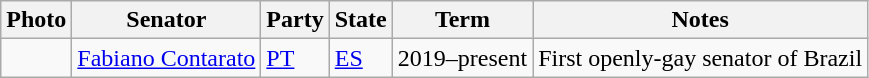<table class="wikitable">
<tr>
<th>Photo</th>
<th>Senator</th>
<th>Party</th>
<th>State</th>
<th>Term</th>
<th>Notes</th>
</tr>
<tr>
<td></td>
<td><a href='#'>Fabiano Contarato</a></td>
<td><a href='#'>PT</a></td>
<td><a href='#'>ES</a></td>
<td>2019–present</td>
<td>First openly-gay senator of Brazil</td>
</tr>
</table>
